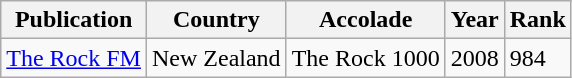<table class="wikitable">
<tr>
<th>Publication</th>
<th>Country</th>
<th>Accolade</th>
<th>Year</th>
<th>Rank</th>
</tr>
<tr>
<td><a href='#'>The Rock FM</a></td>
<td>New Zealand</td>
<td>The Rock 1000</td>
<td style="text-align:center;">2008</td>
<td>984</td>
</tr>
</table>
